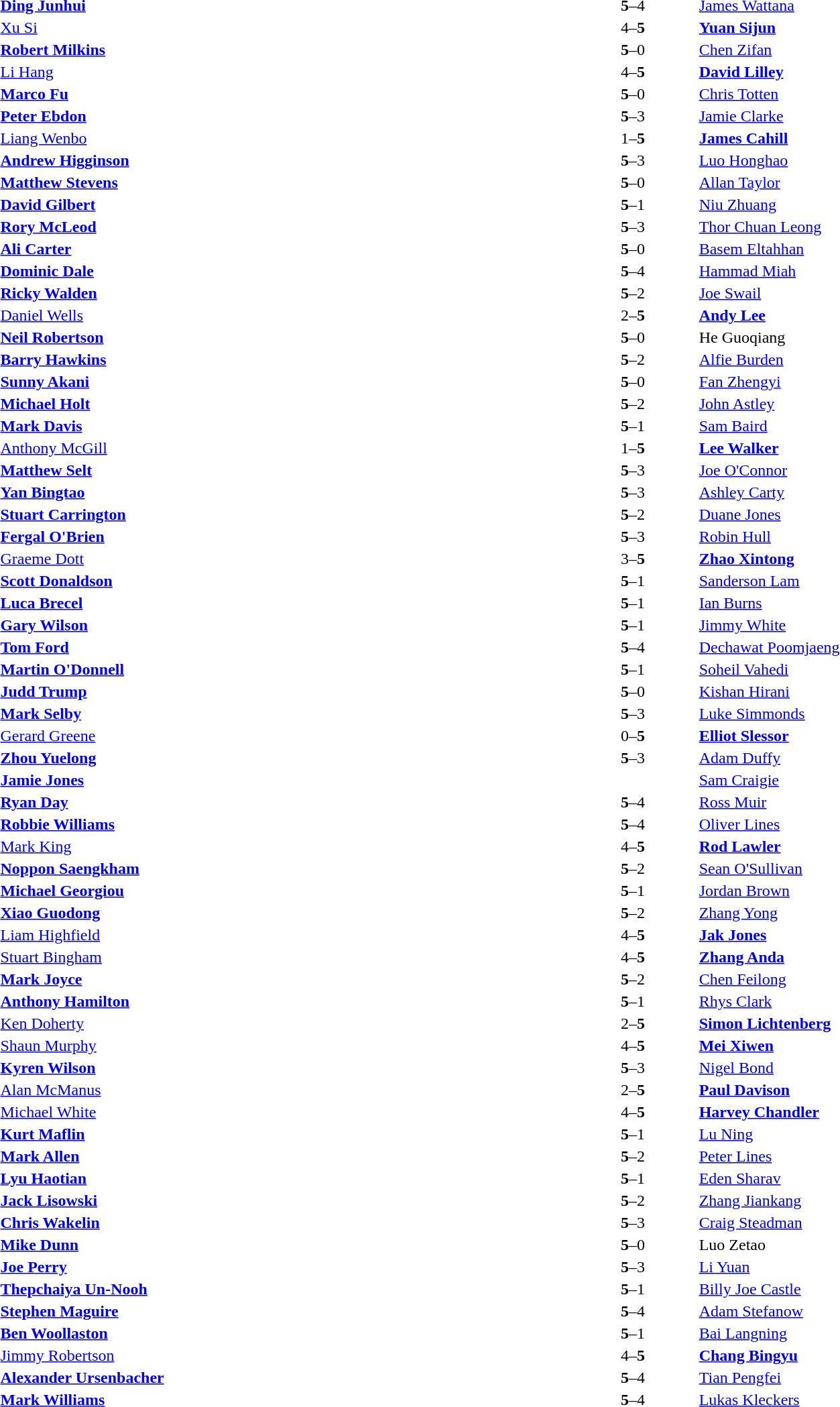<table width="100%">
<tr>
<td width=45%> <strong><a href='#'>Ding Junhui</a></strong></td>
<td width=10% align="center"><strong>5</strong>–4</td>
<td width=45%> <a href='#'>James Wattana</a></td>
</tr>
<tr>
<td> <a href='#'>Xu Si</a></td>
<td align="center">4–<strong>5</strong></td>
<td> <strong><a href='#'>Yuan Sijun</a></strong></td>
</tr>
<tr>
<td> <strong><a href='#'>Robert Milkins</a></strong></td>
<td align="center"><strong>5</strong>–0</td>
<td> <a href='#'>Chen Zifan</a></td>
</tr>
<tr>
<td> <a href='#'>Li Hang</a></td>
<td align="center">4–<strong>5</strong></td>
<td> <strong><a href='#'>David Lilley</a></strong></td>
</tr>
<tr>
<td> <strong><a href='#'>Marco Fu</a></strong></td>
<td align="center"><strong>5</strong>–0</td>
<td> <a href='#'>Chris Totten</a></td>
</tr>
<tr>
<td> <strong><a href='#'>Peter Ebdon</a></strong></td>
<td align="center"><strong>5</strong>–3</td>
<td> <a href='#'>Jamie Clarke</a></td>
</tr>
<tr>
<td> <a href='#'>Liang Wenbo</a></td>
<td align="center">1–<strong>5</strong></td>
<td> <strong><a href='#'>James Cahill</a></strong></td>
</tr>
<tr>
<td> <strong><a href='#'>Andrew Higginson</a></strong></td>
<td align="center"><strong>5</strong>–3</td>
<td> <a href='#'>Luo Honghao</a></td>
</tr>
<tr>
<td> <strong><a href='#'>Matthew Stevens</a></strong></td>
<td align="center"><strong>5</strong>–0</td>
<td> <a href='#'>Allan Taylor</a></td>
</tr>
<tr>
<td> <strong><a href='#'>David Gilbert</a></strong></td>
<td align="center"><strong>5</strong>–1</td>
<td> <a href='#'>Niu Zhuang</a></td>
</tr>
<tr>
<td> <strong><a href='#'>Rory McLeod</a></strong></td>
<td align="center"><strong>5</strong>–3</td>
<td> <a href='#'>Thor Chuan Leong</a></td>
</tr>
<tr>
<td> <strong><a href='#'>Ali Carter</a></strong></td>
<td align="center"><strong>5</strong>–0</td>
<td> <a href='#'>Basem Eltahhan</a></td>
</tr>
<tr>
<td> <strong><a href='#'>Dominic Dale</a></strong></td>
<td align="center"><strong>5</strong>–4</td>
<td> <a href='#'>Hammad Miah</a></td>
</tr>
<tr>
<td> <strong><a href='#'>Ricky Walden</a></strong></td>
<td align="center"><strong>5</strong>–2</td>
<td> <a href='#'>Joe Swail</a></td>
</tr>
<tr>
<td> <a href='#'>Daniel Wells</a></td>
<td align="center">2–<strong>5</strong></td>
<td><strong> <a href='#'>Andy Lee</a></strong></td>
</tr>
<tr>
<td> <strong><a href='#'>Neil Robertson</a></strong></td>
<td align="center"><strong>5</strong>–0</td>
<td> He Guoqiang</td>
</tr>
<tr>
<td> <strong><a href='#'>Barry Hawkins</a></strong></td>
<td align="center"><strong>5</strong>–2</td>
<td> <a href='#'>Alfie Burden</a></td>
</tr>
<tr>
<td> <strong><a href='#'>Sunny Akani</a></strong></td>
<td align="center"><strong>5</strong>–0</td>
<td> <a href='#'>Fan Zhengyi</a></td>
</tr>
<tr>
<td> <strong><a href='#'>Michael Holt</a></strong></td>
<td align="center"><strong>5</strong>–2</td>
<td> <a href='#'>John Astley</a></td>
</tr>
<tr>
<td> <strong><a href='#'>Mark Davis</a></strong></td>
<td align="center"><strong>5</strong>–1</td>
<td> <a href='#'>Sam Baird</a></td>
</tr>
<tr>
<td> <a href='#'>Anthony McGill</a></td>
<td align="center">1–<strong>5</strong></td>
<td><strong> <a href='#'>Lee Walker</a></strong></td>
</tr>
<tr>
<td> <strong><a href='#'>Matthew Selt</a></strong></td>
<td align="center"><strong>5</strong>–3</td>
<td> <a href='#'>Joe O'Connor</a></td>
</tr>
<tr>
<td> <strong><a href='#'>Yan Bingtao</a></strong></td>
<td align="center"><strong>5</strong>–3</td>
<td> <a href='#'>Ashley Carty</a></td>
</tr>
<tr>
<td> <strong><a href='#'>Stuart Carrington</a></strong></td>
<td align="center"><strong>5</strong>–2</td>
<td> <a href='#'>Duane Jones</a></td>
</tr>
<tr>
<td> <strong><a href='#'>Fergal O'Brien</a></strong></td>
<td align="center"><strong>5</strong>–3</td>
<td> <a href='#'>Robin Hull</a></td>
</tr>
<tr>
<td> <a href='#'>Graeme Dott</a></td>
<td align="center">3–<strong>5</strong></td>
<td> <strong><a href='#'>Zhao Xintong</a></strong></td>
</tr>
<tr>
<td> <strong><a href='#'>Scott Donaldson</a></strong></td>
<td align="center"><strong>5</strong>–1</td>
<td> <a href='#'>Sanderson Lam</a></td>
</tr>
<tr>
<td> <strong><a href='#'>Luca Brecel</a></strong></td>
<td align="center"><strong>5</strong>–1</td>
<td> <a href='#'>Ian Burns</a></td>
</tr>
<tr>
<td> <strong><a href='#'>Gary Wilson</a></strong></td>
<td align="center"><strong>5</strong>–1</td>
<td> <a href='#'>Jimmy White</a></td>
</tr>
<tr>
<td> <strong><a href='#'>Tom Ford</a></strong></td>
<td align="center"><strong>5</strong>–4</td>
<td> <a href='#'>Dechawat Poomjaeng</a></td>
</tr>
<tr>
<td> <strong><a href='#'>Martin O'Donnell</a></strong></td>
<td align="center"><strong>5</strong>–1</td>
<td> <a href='#'>Soheil Vahedi</a></td>
</tr>
<tr>
<td> <strong><a href='#'>Judd Trump</a></strong></td>
<td align="center"><strong>5</strong>–0</td>
<td> <a href='#'>Kishan Hirani</a></td>
</tr>
<tr>
<td> <strong><a href='#'>Mark Selby</a></strong></td>
<td align="center"><strong>5</strong>–3</td>
<td> <a href='#'>Luke Simmonds</a></td>
</tr>
<tr>
<td> <a href='#'>Gerard Greene</a></td>
<td align="center">0–<strong>5</strong></td>
<td> <strong><a href='#'>Elliot Slessor</a></strong></td>
</tr>
<tr>
<td> <strong><a href='#'>Zhou Yuelong</a></strong></td>
<td align="center"><strong>5</strong>–3</td>
<td> <a href='#'>Adam Duffy</a></td>
</tr>
<tr>
<td> <strong><a href='#'>Jamie Jones</a></strong></td>
<td align="center"></td>
<td> <a href='#'>Sam Craigie</a></td>
</tr>
<tr>
<td> <strong><a href='#'>Ryan Day</a></strong></td>
<td align="center"><strong>5</strong>–4</td>
<td> <a href='#'>Ross Muir</a></td>
</tr>
<tr>
<td> <strong><a href='#'>Robbie Williams</a></strong></td>
<td align="center"><strong>5</strong>–4</td>
<td> <a href='#'>Oliver Lines</a></td>
</tr>
<tr>
<td> <a href='#'>Mark King</a></td>
<td align="center">4–<strong>5</strong></td>
<td> <strong><a href='#'>Rod Lawler</a></strong></td>
</tr>
<tr>
<td> <strong><a href='#'>Noppon Saengkham</a></strong></td>
<td align="center"><strong>5</strong>–2</td>
<td> <a href='#'>Sean O'Sullivan</a></td>
</tr>
<tr>
<td> <strong><a href='#'>Michael Georgiou</a></strong></td>
<td align="center"><strong>5</strong>–1</td>
<td> <a href='#'>Jordan Brown</a></td>
</tr>
<tr>
<td> <strong><a href='#'>Xiao Guodong</a></strong></td>
<td align="center"><strong>5</strong>–2</td>
<td> <a href='#'>Zhang Yong</a></td>
</tr>
<tr>
<td> <a href='#'>Liam Highfield</a></td>
<td align="center">4–<strong>5</strong></td>
<td> <strong><a href='#'>Jak Jones</a></strong></td>
</tr>
<tr>
<td> <a href='#'>Stuart Bingham</a></td>
<td align="center">4–<strong>5</strong></td>
<td> <strong><a href='#'>Zhang Anda</a></strong></td>
</tr>
<tr>
<td> <strong><a href='#'>Mark Joyce</a></strong></td>
<td align="center"><strong>5</strong>–2</td>
<td> <a href='#'>Chen Feilong</a></td>
</tr>
<tr>
<td> <strong><a href='#'>Anthony Hamilton</a></strong></td>
<td align="center"><strong>5</strong>–1</td>
<td> <a href='#'>Rhys Clark</a></td>
</tr>
<tr>
<td> <a href='#'>Ken Doherty</a></td>
<td align="center">2–<strong>5</strong></td>
<td> <strong><a href='#'>Simon Lichtenberg</a></strong></td>
</tr>
<tr>
<td> <a href='#'>Shaun Murphy</a></td>
<td align="center">4–<strong>5</strong></td>
<td> <strong><a href='#'>Mei Xiwen</a></strong></td>
</tr>
<tr>
<td> <strong><a href='#'>Kyren Wilson</a></strong></td>
<td align="center"><strong>5</strong>–3</td>
<td> <a href='#'>Nigel Bond</a></td>
</tr>
<tr>
<td> <a href='#'>Alan McManus</a></td>
<td align="center">2–<strong>5</strong></td>
<td> <strong><a href='#'>Paul Davison</a></strong></td>
</tr>
<tr>
<td> <a href='#'>Michael White</a></td>
<td align="center">4–<strong>5</strong></td>
<td> <strong><a href='#'>Harvey Chandler</a></strong></td>
</tr>
<tr>
<td> <strong><a href='#'>Kurt Maflin</a></strong></td>
<td align="center"><strong>5</strong>–1</td>
<td> <a href='#'>Lu Ning</a></td>
</tr>
<tr>
<td> <strong><a href='#'>Mark Allen</a></strong></td>
<td align="center"><strong>5</strong>–2</td>
<td> <a href='#'>Peter Lines</a></td>
</tr>
<tr>
<td> <strong><a href='#'>Lyu Haotian</a></strong></td>
<td align="center"><strong>5</strong>–1</td>
<td> <a href='#'>Eden Sharav</a></td>
</tr>
<tr>
<td> <strong><a href='#'>Jack Lisowski</a></strong></td>
<td align="center"><strong>5</strong>–2</td>
<td> <a href='#'>Zhang Jiankang</a></td>
</tr>
<tr>
<td> <strong><a href='#'>Chris Wakelin</a></strong></td>
<td align="center"><strong>5</strong>–3</td>
<td> <a href='#'>Craig Steadman</a></td>
</tr>
<tr>
<td> <strong><a href='#'>Mike Dunn</a></strong></td>
<td align="center"><strong>5</strong>–0</td>
<td> Luo Zetao</td>
</tr>
<tr>
<td> <strong><a href='#'>Joe Perry</a></strong></td>
<td align="center"><strong>5</strong>–3</td>
<td> <a href='#'>Li Yuan</a></td>
</tr>
<tr>
<td> <strong><a href='#'>Thepchaiya Un-Nooh</a></strong></td>
<td align="center"><strong>5</strong>–1</td>
<td> <a href='#'>Billy Joe Castle</a></td>
</tr>
<tr>
<td> <strong><a href='#'>Stephen Maguire</a></strong></td>
<td align="center"><strong>5</strong>–4</td>
<td> <a href='#'>Adam Stefanow</a></td>
</tr>
<tr>
<td> <strong><a href='#'>Ben Woollaston</a></strong></td>
<td align="center"><strong>5</strong>–1</td>
<td> <a href='#'>Bai Langning</a></td>
</tr>
<tr>
<td> <a href='#'>Jimmy Robertson</a></td>
<td align="center">4–<strong>5</strong></td>
<td> <strong><a href='#'>Chang Bingyu</a></strong></td>
</tr>
<tr>
<td> <strong><a href='#'>Alexander Ursenbacher</a></strong></td>
<td align="center"><strong>5</strong>–4</td>
<td> <a href='#'>Tian Pengfei</a></td>
</tr>
<tr>
<td> <strong><a href='#'>Mark Williams</a></strong></td>
<td align="center"><strong>5</strong>–4</td>
<td> <a href='#'>Lukas Kleckers</a></td>
</tr>
</table>
